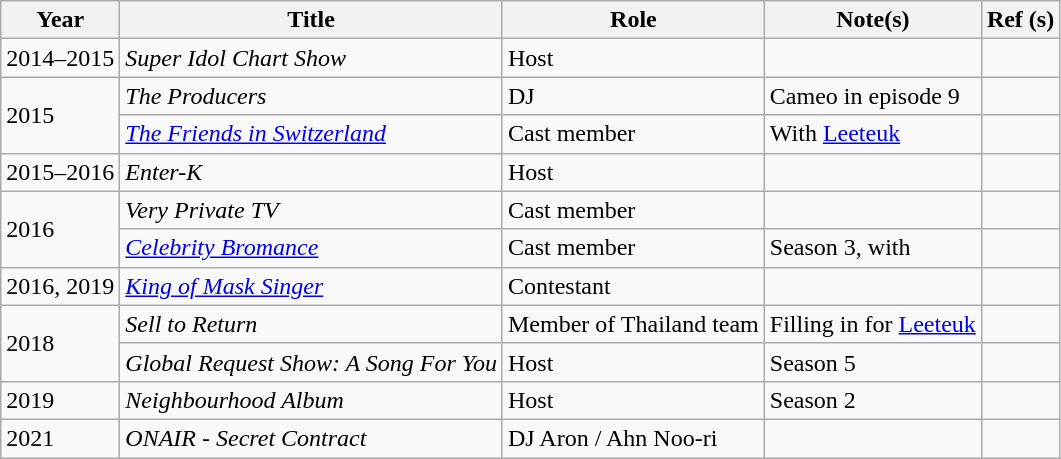<table class="wikitable sortable">
<tr>
<th>Year</th>
<th>Title</th>
<th>Role</th>
<th class="unsortable">Note(s)</th>
<th class="unsortable">Ref (s)</th>
</tr>
<tr>
<td>2014–2015</td>
<td><em>Super Idol Chart Show</em></td>
<td>Host</td>
<td></td>
<td></td>
</tr>
<tr>
<td rowspan="2">2015</td>
<td><em>The Producers</em></td>
<td>DJ</td>
<td>Cameo in episode 9</td>
<td></td>
</tr>
<tr>
<td><em><a href='#'>The Friends in Switzerland</a></em></td>
<td>Cast member</td>
<td>With <a href='#'>Leeteuk</a></td>
<td></td>
</tr>
<tr>
<td>2015–2016</td>
<td><em>Enter-K</em></td>
<td>Host</td>
<td></td>
<td></td>
</tr>
<tr>
<td rowspan="2">2016</td>
<td><em>Very Private TV</em></td>
<td>Cast member</td>
<td></td>
<td></td>
</tr>
<tr>
<td><em><a href='#'>Celebrity Bromance</a></em></td>
<td>Cast member</td>
<td>Season 3, with </td>
<td></td>
</tr>
<tr>
<td>2016, 2019</td>
<td><em><a href='#'>King of Mask Singer</a></em></td>
<td>Contestant</td>
<td></td>
<td></td>
</tr>
<tr>
<td rowspan="2">2018</td>
<td><em>Sell to Return</em></td>
<td>Member of Thailand team</td>
<td>Filling in for <a href='#'>Leeteuk</a></td>
<td></td>
</tr>
<tr>
<td><em>Global Request Show: A Song For You</em></td>
<td>Host</td>
<td>Season 5</td>
<td></td>
</tr>
<tr>
<td>2019</td>
<td><em>Neighbourhood Album</em></td>
<td>Host</td>
<td>Season 2</td>
<td></td>
</tr>
<tr>
<td>2021</td>
<td><em>ONAIR - Secret Contract</em></td>
<td>DJ Aron / Ahn Noo-ri</td>
<td></td>
<td></td>
</tr>
</table>
